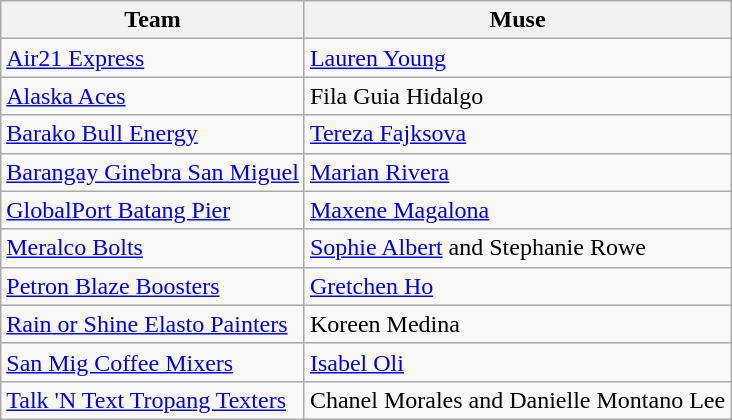<table class="wikitable sortable sortable">
<tr>
<th style= width="50%">Team</th>
<th style= width="60%">Muse</th>
</tr>
<tr>
<td><a href='#'>Air21 Express</a></td>
<td><a href='#'>Lauren Young</a></td>
</tr>
<tr>
<td><a href='#'>Alaska Aces</a></td>
<td>Fila Guia Hidalgo</td>
</tr>
<tr>
<td><a href='#'>Barako Bull Energy</a></td>
<td><a href='#'>Tereza Fajksova</a></td>
</tr>
<tr>
<td><a href='#'>Barangay Ginebra San Miguel</a></td>
<td><a href='#'>Marian Rivera</a></td>
</tr>
<tr>
<td><a href='#'>GlobalPort Batang Pier</a></td>
<td><a href='#'>Maxene Magalona</a></td>
</tr>
<tr>
<td><a href='#'>Meralco Bolts</a></td>
<td><a href='#'>Sophie Albert</a> and Stephanie Rowe</td>
</tr>
<tr>
<td><a href='#'>Petron Blaze Boosters</a></td>
<td><a href='#'>Gretchen Ho</a></td>
</tr>
<tr>
<td><a href='#'>Rain or Shine Elasto Painters</a></td>
<td>Koreen Medina</td>
</tr>
<tr>
<td><a href='#'>San Mig Coffee Mixers</a></td>
<td><a href='#'>Isabel Oli</a></td>
</tr>
<tr>
<td><a href='#'>Talk 'N Text Tropang Texters</a></td>
<td>Chanel Morales and Danielle Montano Lee</td>
</tr>
</table>
